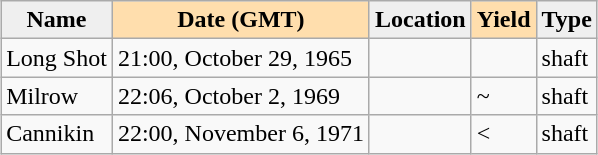<table class="wikitable" style="margin:auto;">
<tr>
<th style="background:#efefef;">Name</th>
<th style="background:#ffdead;">Date (GMT)</th>
<th style="background:#efefef;">Location</th>
<th style="background:#ffdead;">Yield</th>
<th style="background:#efefef;">Type</th>
</tr>
<tr>
<td>Long Shot</td>
<td>21:00, October 29, 1965</td>
<td></td>
<td></td>
<td> shaft</td>
</tr>
<tr>
<td>Milrow</td>
<td>22:06, October 2, 1969</td>
<td></td>
<td>~ </td>
<td> shaft</td>
</tr>
<tr>
<td>Cannikin</td>
<td>22:00, November 6, 1971</td>
<td></td>
<td>< </td>
<td> shaft</td>
</tr>
</table>
